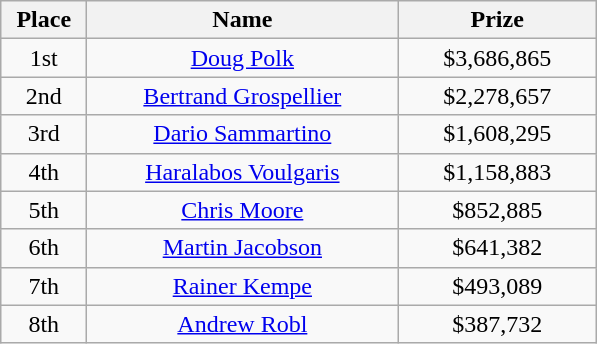<table class="wikitable">
<tr>
<th width="50">Place</th>
<th width="200">Name</th>
<th width="125">Prize</th>
</tr>
<tr>
<td align = "center">1st</td>
<td align = "center"> <a href='#'>Doug Polk</a></td>
<td align = "center">$3,686,865</td>
</tr>
<tr>
<td align = "center">2nd</td>
<td align = "center"> <a href='#'>Bertrand Grospellier</a></td>
<td align = "center">$2,278,657</td>
</tr>
<tr>
<td align = "center">3rd</td>
<td align = "center"> <a href='#'>Dario Sammartino</a></td>
<td align = "center">$1,608,295</td>
</tr>
<tr>
<td align = "center">4th</td>
<td align = "center"> <a href='#'>Haralabos Voulgaris</a></td>
<td align = "center">$1,158,883</td>
</tr>
<tr>
<td align = "center">5th</td>
<td align = "center"> <a href='#'>Chris Moore</a></td>
<td align = "center">$852,885</td>
</tr>
<tr>
<td align = "center">6th</td>
<td align = "center"> <a href='#'>Martin Jacobson</a></td>
<td align = "center">$641,382</td>
</tr>
<tr>
<td align = "center">7th</td>
<td align = "center"> <a href='#'>Rainer Kempe</a></td>
<td align = "center">$493,089</td>
</tr>
<tr>
<td align = "center">8th</td>
<td align = "center"> <a href='#'>Andrew Robl</a></td>
<td align = "center">$387,732</td>
</tr>
</table>
